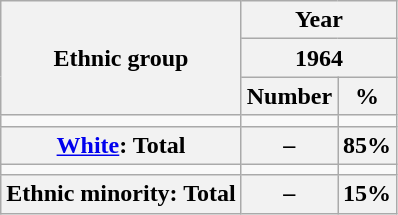<table class="wikitable">
<tr>
<th rowspan="3">Ethnic group</th>
<th colspan="2">Year</th>
</tr>
<tr>
<th colspan="2">1964</th>
</tr>
<tr>
<th>Number</th>
<th>%</th>
</tr>
<tr>
<td></td>
<td></td>
<td></td>
</tr>
<tr>
<th><a href='#'>White</a>: Total</th>
<th>–</th>
<th>85%</th>
</tr>
<tr>
<td></td>
<td></td>
<td></td>
</tr>
<tr>
<th>Ethnic minority: Total</th>
<th>–</th>
<th>15%</th>
</tr>
</table>
